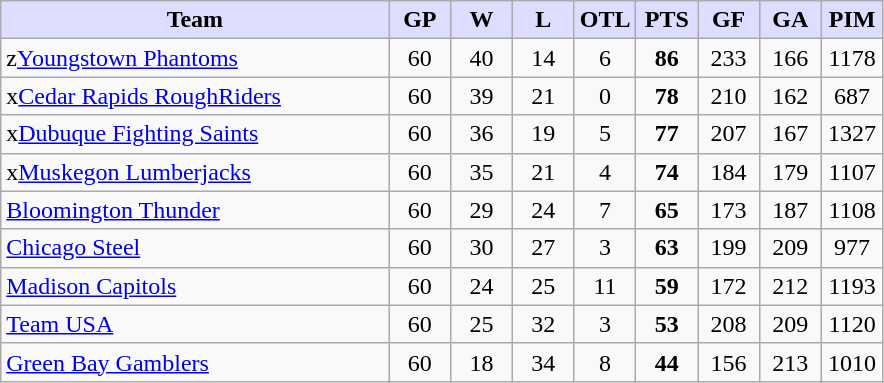<table class="wikitable" style="text-align:center">
<tr>
<th style="background:#ddf; width:44%;">Team</th>
<th style="background:#ddf; width:7%;">GP</th>
<th style="background:#ddf; width:7%;">W</th>
<th style="background:#ddf; width:7%;">L</th>
<th style="background:#ddf; width:7%;">OTL</th>
<th style="background:#ddf; width:7%;">PTS</th>
<th style="background:#ddf; width:7%;">GF</th>
<th style="background:#ddf; width:7%;">GA</th>
<th style="background:#ddf; width:7%;">PIM</th>
</tr>
<tr>
<td align=left>z<a href='#'>Youngstown Phantoms</a></td>
<td>60</td>
<td>40</td>
<td>14</td>
<td>6</td>
<td><strong>86</strong></td>
<td>233</td>
<td>166</td>
<td>1178</td>
</tr>
<tr>
<td align=left>x<a href='#'>Cedar Rapids RoughRiders</a></td>
<td>60</td>
<td>39</td>
<td>21</td>
<td>0</td>
<td><strong>78</strong></td>
<td>210</td>
<td>162</td>
<td>687</td>
</tr>
<tr>
<td align=left>x<a href='#'>Dubuque Fighting Saints</a></td>
<td>60</td>
<td>36</td>
<td>19</td>
<td>5</td>
<td><strong>77</strong></td>
<td>207</td>
<td>167</td>
<td>1327</td>
</tr>
<tr>
<td align=left>x<a href='#'>Muskegon Lumberjacks</a></td>
<td>60</td>
<td>35</td>
<td>21</td>
<td>4</td>
<td><strong>74</strong></td>
<td>184</td>
<td>179</td>
<td>1107</td>
</tr>
<tr>
<td align=left><a href='#'>Bloomington Thunder</a></td>
<td>60</td>
<td>29</td>
<td>24</td>
<td>7</td>
<td><strong>65</strong></td>
<td>173</td>
<td>187</td>
<td>1108</td>
</tr>
<tr>
<td align=left><a href='#'>Chicago Steel</a></td>
<td>60</td>
<td>30</td>
<td>27</td>
<td>3</td>
<td><strong>63</strong></td>
<td>199</td>
<td>209</td>
<td>977</td>
</tr>
<tr>
<td align=left><a href='#'>Madison Capitols</a></td>
<td>60</td>
<td>24</td>
<td>25</td>
<td>11</td>
<td><strong>59</strong></td>
<td>172</td>
<td>212</td>
<td>1193</td>
</tr>
<tr>
<td align=left><a href='#'>Team USA</a></td>
<td>60</td>
<td>25</td>
<td>32</td>
<td>3</td>
<td><strong>53</strong></td>
<td>208</td>
<td>209</td>
<td>1120</td>
</tr>
<tr>
<td align=left><a href='#'>Green Bay Gamblers</a></td>
<td>60</td>
<td>18</td>
<td>34</td>
<td>8</td>
<td><strong>44</strong></td>
<td>156</td>
<td>213</td>
<td>1010</td>
</tr>
</table>
